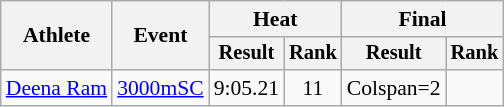<table class="wikitable" style="font-size:90%">
<tr>
<th rowspan="2">Athlete</th>
<th rowspan="2">Event</th>
<th colspan="2">Heat</th>
<th colspan="2">Final</th>
</tr>
<tr style="font-size:95%">
<th>Result</th>
<th>Rank</th>
<th>Result</th>
<th>Rank</th>
</tr>
<tr style="text-align:center">
<td style="text-align:left"><a href='#'>Deena Ram</a></td>
<td style="text-align:left"><a href='#'>3000mSC</a></td>
<td>9:05.21</td>
<td>11</td>
<td>Colspan=2 </td>
</tr>
</table>
